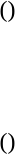<table>
<tr>
<td></td>
<td></td>
<td></td>
<td>  ()</td>
</tr>
<tr>
<td><br></td>
<td></td>
<td></td>
<td></td>
</tr>
<tr>
<td><br></td>
<td></td>
<td></td>
<td></td>
</tr>
<tr>
<td><br></td>
<td></td>
<td></td>
<td></td>
</tr>
<tr>
<td><br></td>
<td></td>
<td></td>
<td>  ()</td>
</tr>
</table>
